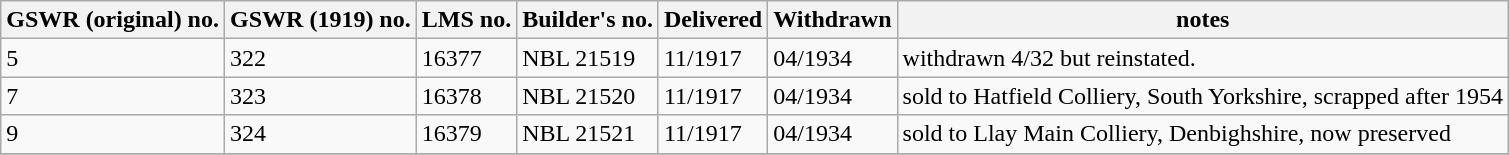<table class="wikitable sortable">
<tr>
<th>GSWR (original) no.</th>
<th>GSWR (1919) no.</th>
<th>LMS no.</th>
<th>Builder's no.</th>
<th>Delivered</th>
<th>Withdrawn</th>
<th>notes</th>
</tr>
<tr>
<td>5</td>
<td>322</td>
<td>16377</td>
<td>NBL 21519</td>
<td>11/1917</td>
<td>04/1934</td>
<td>withdrawn 4/32 but reinstated.</td>
</tr>
<tr>
<td>7</td>
<td>323</td>
<td>16378</td>
<td>NBL 21520</td>
<td>11/1917</td>
<td>04/1934</td>
<td>sold to Hatfield Colliery, South Yorkshire, scrapped after 1954</td>
</tr>
<tr>
<td>9</td>
<td>324</td>
<td>16379</td>
<td>NBL 21521</td>
<td>11/1917</td>
<td>04/1934</td>
<td>sold to Llay Main Colliery, Denbighshire, now preserved</td>
</tr>
<tr>
</tr>
</table>
